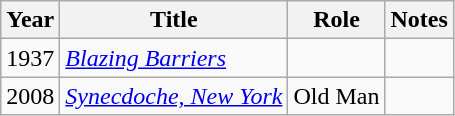<table class="wikitable sortable">
<tr>
<th>Year</th>
<th>Title</th>
<th>Role</th>
<th>Notes</th>
</tr>
<tr>
<td>1937</td>
<td><em><a href='#'>Blazing Barriers</a></em></td>
<td></td>
<td></td>
</tr>
<tr>
<td>2008</td>
<td><em><a href='#'>Synecdoche, New York</a></em></td>
<td>Old Man</td>
<td></td>
</tr>
</table>
